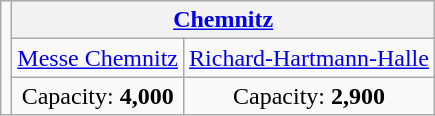<table class="wikitable" style="text-align:center">
<tr>
<td rowspan=8></td>
<th colspan=2><a href='#'>Chemnitz</a></th>
</tr>
<tr>
<td><a href='#'>Messe Chemnitz</a></td>
<td><a href='#'>Richard-Hartmann-Halle</a></td>
</tr>
<tr>
<td>Capacity: <strong>4,000</strong></td>
<td>Capacity: <strong>2,900</strong></td>
</tr>
</table>
